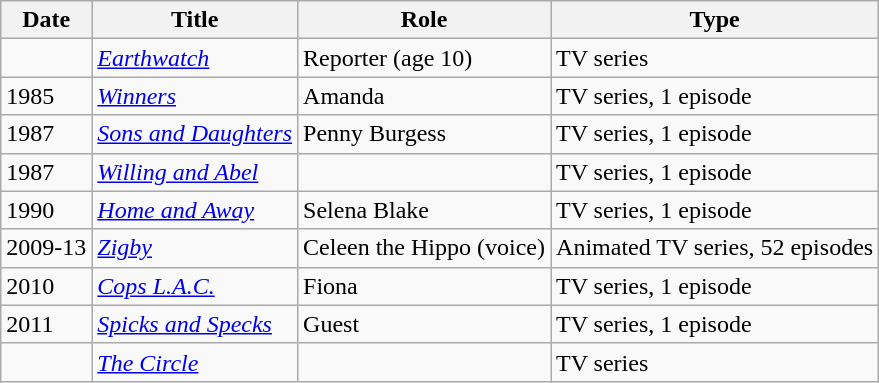<table class="wikitable">
<tr>
<th>Date</th>
<th>Title</th>
<th>Role</th>
<th>Type</th>
</tr>
<tr>
<td></td>
<td><em><a href='#'>Earthwatch</a></em></td>
<td>Reporter (age 10)</td>
<td>TV series</td>
</tr>
<tr>
<td>1985</td>
<td><em><a href='#'>Winners</a></em></td>
<td>Amanda</td>
<td>TV series, 1 episode</td>
</tr>
<tr>
<td>1987</td>
<td><em><a href='#'>Sons and Daughters</a></em></td>
<td>Penny Burgess</td>
<td>TV series, 1 episode</td>
</tr>
<tr>
<td>1987</td>
<td><em><a href='#'>Willing and Abel</a></em></td>
<td></td>
<td>TV series, 1  episode</td>
</tr>
<tr>
<td>1990</td>
<td><em><a href='#'>Home and Away</a></em></td>
<td>Selena Blake</td>
<td>TV series, 1 episode</td>
</tr>
<tr>
<td>2009-13</td>
<td><em><a href='#'>Zigby</a></em></td>
<td>Celeen the Hippo (voice)</td>
<td>Animated TV series, 52 episodes</td>
</tr>
<tr>
<td>2010</td>
<td><em><a href='#'>Cops L.A.C.</a></em></td>
<td>Fiona</td>
<td>TV series, 1 episode</td>
</tr>
<tr>
<td>2011</td>
<td><em><a href='#'>Spicks and Specks</a></em></td>
<td>Guest</td>
<td>TV series, 1 episode</td>
</tr>
<tr>
<td></td>
<td><em><a href='#'>The Circle</a></em></td>
<td></td>
<td>TV series</td>
</tr>
</table>
